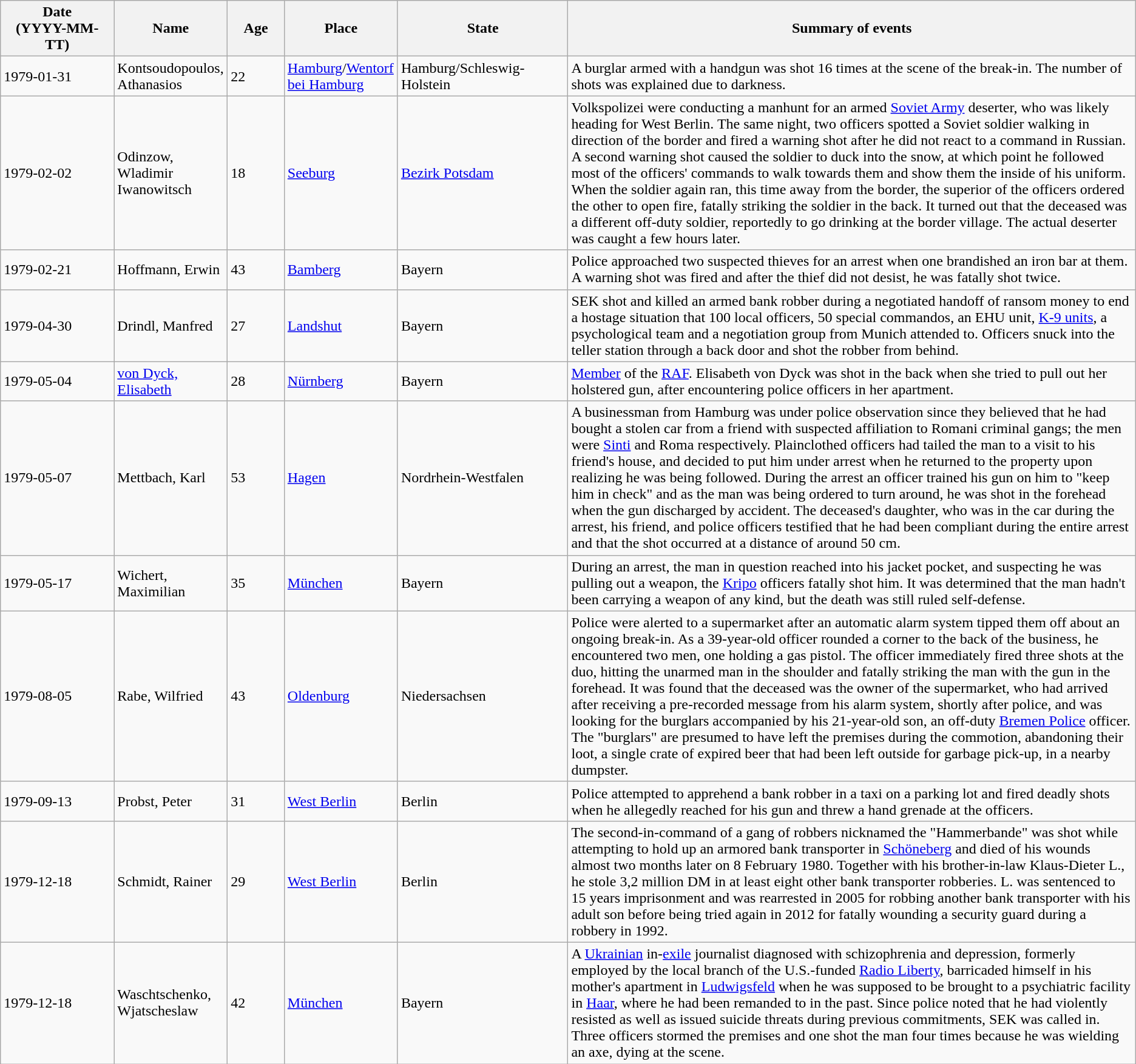<table class="wikitable sortable static-row-numbers static-row-header-text">
<tr>
<th style="width:10%;">Date<br>(YYYY-MM-TT)</th>
<th style="width:10%;">Name</th>
<th style="width:5%;">Age</th>
<th style="width:10%;">Place</th>
<th style="width:15%;">State</th>
<th style="width:50%;">Summary of events</th>
</tr>
<tr>
<td>1979-01-31</td>
<td>Kontsoudopoulos, Athanasios</td>
<td>22</td>
<td><a href='#'>Hamburg</a>/<a href='#'>Wentorf bei Hamburg</a></td>
<td>Hamburg/Schleswig-Holstein</td>
<td>A burglar armed with a handgun was shot 16 times at the scene of the break-in. The number of shots was explained due to darkness.</td>
</tr>
<tr>
<td>1979-02-02</td>
<td>Odinzow, Wladimir Iwanowitsch</td>
<td>18</td>
<td><a href='#'>Seeburg</a></td>
<td><a href='#'>Bezirk Potsdam</a></td>
<td>Volkspolizei were conducting a manhunt for an armed <a href='#'>Soviet Army</a> deserter, who was likely heading for West Berlin. The same night, two officers spotted a Soviet soldier walking in direction of the border and fired a warning shot after he did not react to a command in Russian. A second warning shot caused the soldier to duck into the snow, at which point he followed most of the officers' commands to walk towards them and show them the inside of his uniform. When the soldier again ran, this time away from the border, the superior of the officers ordered the other to open fire, fatally striking the soldier in the back. It turned out that the deceased was a different off-duty soldier, reportedly to go drinking at the border village. The actual deserter was caught a few hours later.</td>
</tr>
<tr>
<td>1979-02-21</td>
<td>Hoffmann, Erwin</td>
<td>43</td>
<td><a href='#'>Bamberg</a></td>
<td>Bayern</td>
<td>Police approached two suspected thieves for an arrest when one brandished an iron bar at them. A warning shot was fired and after the thief did not desist, he was fatally shot twice.</td>
</tr>
<tr>
<td>1979-04-30</td>
<td>Drindl, Manfred</td>
<td>27</td>
<td><a href='#'>Landshut</a></td>
<td>Bayern</td>
<td>SEK shot and killed an armed bank robber during a negotiated handoff of ransom money to end a hostage situation that 100 local officers, 50 special commandos, an EHU unit, <a href='#'>K-9 units</a>, a psychological team and a negotiation group from Munich attended to. Officers snuck into the teller station through a back door and shot the robber from behind.</td>
</tr>
<tr>
<td>1979-05-04</td>
<td><a href='#'>von Dyck, Elisabeth</a></td>
<td>28</td>
<td><a href='#'>Nürnberg</a></td>
<td>Bayern</td>
<td><a href='#'>Member</a> of the <a href='#'>RAF</a>. Elisabeth von Dyck was shot in the back when she tried to pull out her holstered gun, after encountering police officers in her apartment.</td>
</tr>
<tr>
<td>1979-05-07</td>
<td>Mettbach, Karl</td>
<td>53</td>
<td><a href='#'>Hagen</a></td>
<td>Nordrhein-Westfalen</td>
<td>A businessman from Hamburg was under police observation since they believed that he had bought a stolen car from a friend with suspected affiliation to Romani criminal gangs; the men were <a href='#'>Sinti</a> and Roma respectively. Plainclothed officers had tailed the man to a visit to his friend's house, and decided to put him under arrest when he returned to the property upon realizing he was being followed. During the arrest an officer trained his gun on him to "keep him in check" and as the man was being ordered to turn around, he was shot in the forehead when the gun discharged by accident. The deceased's daughter, who was in the car during the arrest, his friend, and police officers testified that he had been compliant during the entire arrest and that the shot occurred at a distance of around 50 cm.</td>
</tr>
<tr>
<td>1979-05-17</td>
<td>Wichert, Maximilian</td>
<td>35</td>
<td><a href='#'>München</a></td>
<td>Bayern</td>
<td>During an arrest, the man in question reached into his jacket pocket, and suspecting he was pulling out a weapon, the <a href='#'>Kripo</a> officers fatally shot him. It was determined that the man hadn't been carrying a weapon of any kind, but the death was still ruled self-defense.</td>
</tr>
<tr>
<td>1979-08-05</td>
<td>Rabe, Wilfried</td>
<td>43</td>
<td><a href='#'>Oldenburg</a></td>
<td>Niedersachsen</td>
<td>Police were alerted to a supermarket after an automatic alarm system tipped them off about an ongoing break-in. As a 39-year-old officer rounded a corner to the back of the business, he encountered two men, one holding a gas pistol. The officer immediately fired three shots at the duo, hitting the unarmed man in the shoulder and fatally striking the man with the gun in the forehead. It was found that the deceased was the owner of the supermarket, who had arrived after receiving a pre-recorded message from his alarm system, shortly after police, and was looking for the burglars accompanied by his 21-year-old son, an off-duty <a href='#'>Bremen Police</a> officer. The "burglars" are presumed to have left the premises during the commotion, abandoning their loot, a single crate of expired beer that had been left outside for garbage pick-up, in a nearby dumpster.</td>
</tr>
<tr>
<td>1979-09-13</td>
<td>Probst, Peter</td>
<td>31</td>
<td><a href='#'>West Berlin</a></td>
<td>Berlin</td>
<td>Police attempted to apprehend a bank robber in a taxi on a parking lot and fired deadly shots when he allegedly reached for his gun and threw a hand grenade at the officers.</td>
</tr>
<tr>
<td>1979-12-18</td>
<td>Schmidt, Rainer</td>
<td>29</td>
<td><a href='#'>West Berlin</a></td>
<td>Berlin</td>
<td>The second-in-command of a gang of robbers nicknamed the "Hammerbande" was shot while attempting to hold up an armored bank transporter in <a href='#'>Schöneberg</a> and died of his wounds almost two months later on 8 February 1980. Together with his brother-in-law Klaus-Dieter L., he stole 3,2 million DM in at least eight other bank transporter robberies. L. was sentenced to 15 years imprisonment and was rearrested in 2005 for robbing another bank transporter with his adult son before being tried again in 2012 for fatally wounding a security guard during a robbery in 1992.</td>
</tr>
<tr>
<td>1979-12-18</td>
<td>Waschtschenko, Wjatscheslaw</td>
<td>42</td>
<td><a href='#'>München</a></td>
<td>Bayern</td>
<td>A <a href='#'>Ukrainian</a> in-<a href='#'>exile</a> journalist diagnosed with schizophrenia and depression, formerly employed by the local branch of the U.S.-funded <a href='#'>Radio Liberty</a>, barricaded himself in his mother's apartment in <a href='#'>Ludwigsfeld</a> when he was supposed to be brought to a psychiatric facility in <a href='#'>Haar</a>, where he had been remanded to in the past. Since police noted that he had violently resisted as well as issued suicide threats during previous commitments, SEK was called in. Three officers stormed the premises and one shot the man four times because he was wielding an axe, dying at the scene.</td>
</tr>
</table>
